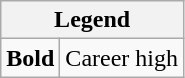<table class="wikitable mw-collapsible mw-collapsed">
<tr>
<th colspan="2">Legend</th>
</tr>
<tr>
<td><strong>Bold</strong></td>
<td>Career high</td>
</tr>
</table>
